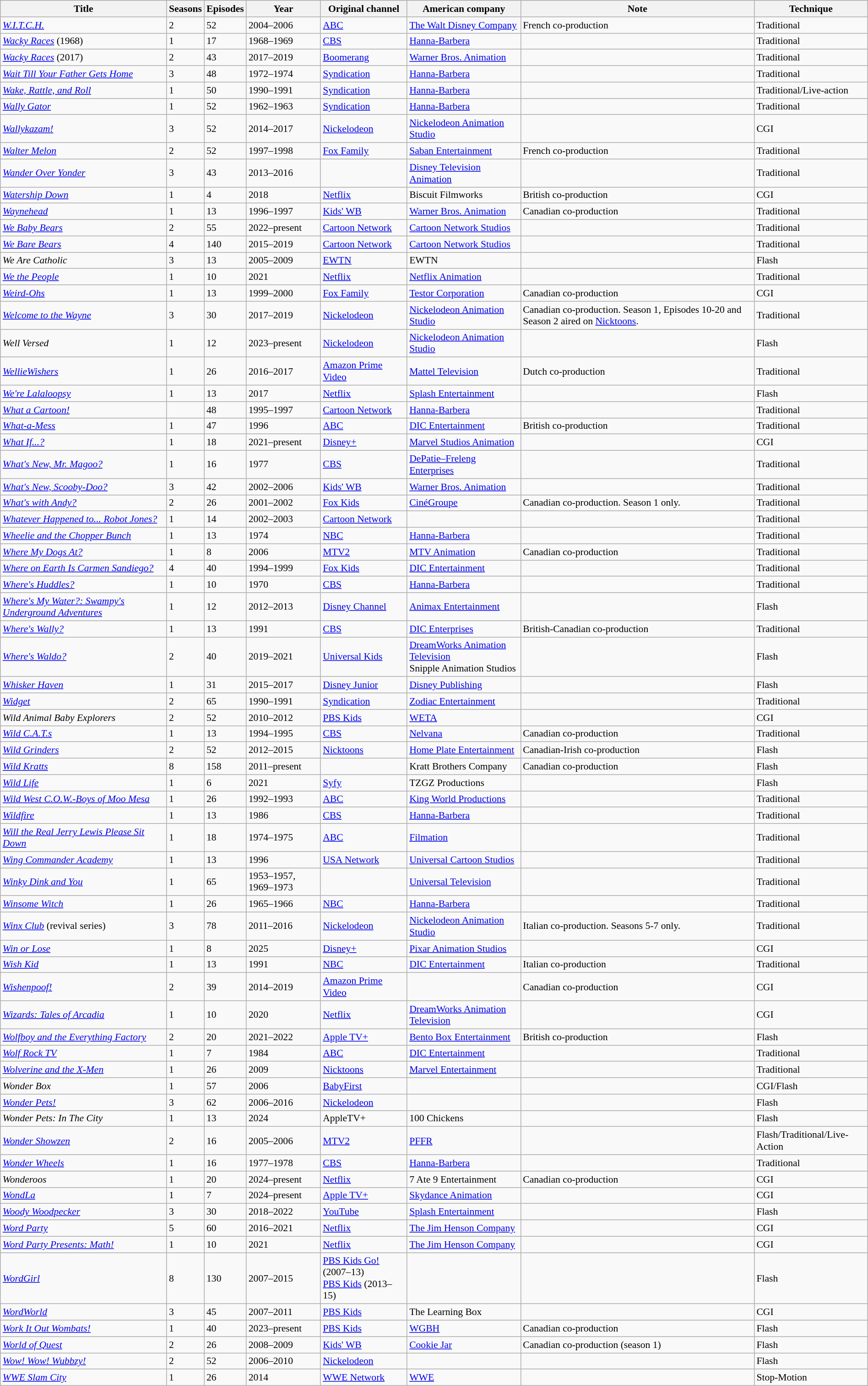<table class="wikitable sortable" style="text-align: left; font-size:90%; width:100%;">
<tr>
<th>Title</th>
<th>Seasons</th>
<th>Episodes</th>
<th>Year</th>
<th>Original channel</th>
<th>American company</th>
<th>Note</th>
<th>Technique</th>
</tr>
<tr>
<td><em><a href='#'>W.I.T.C.H.</a></em></td>
<td>2</td>
<td>52</td>
<td>2004–2006</td>
<td><a href='#'>ABC</a></td>
<td><a href='#'>The Walt Disney Company</a></td>
<td>French co-production</td>
<td>Traditional</td>
</tr>
<tr>
<td><em><a href='#'>Wacky Races</a></em> (1968)</td>
<td>1</td>
<td>17</td>
<td>1968–1969</td>
<td><a href='#'>CBS</a></td>
<td><a href='#'>Hanna-Barbera</a></td>
<td></td>
<td>Traditional</td>
</tr>
<tr>
<td><em><a href='#'>Wacky Races</a></em> (2017)</td>
<td>2</td>
<td>43</td>
<td>2017–2019</td>
<td><a href='#'>Boomerang</a></td>
<td><a href='#'>Warner Bros. Animation</a></td>
<td></td>
<td>Traditional</td>
</tr>
<tr>
<td><em><a href='#'>Wait Till Your Father Gets Home</a></em></td>
<td>3</td>
<td>48</td>
<td>1972–1974</td>
<td><a href='#'>Syndication</a></td>
<td><a href='#'>Hanna-Barbera</a></td>
<td></td>
<td>Traditional</td>
</tr>
<tr>
<td><em><a href='#'>Wake, Rattle, and Roll</a></em></td>
<td>1</td>
<td>50</td>
<td>1990–1991</td>
<td><a href='#'>Syndication</a></td>
<td><a href='#'>Hanna-Barbera</a></td>
<td></td>
<td>Traditional/Live-action</td>
</tr>
<tr>
<td><em><a href='#'>Wally Gator</a></em></td>
<td>1</td>
<td>52</td>
<td>1962–1963</td>
<td><a href='#'>Syndication</a></td>
<td><a href='#'>Hanna-Barbera</a></td>
<td></td>
<td>Traditional</td>
</tr>
<tr>
<td><em><a href='#'>Wallykazam!</a></em></td>
<td>3</td>
<td>52</td>
<td>2014–2017</td>
<td><a href='#'>Nickelodeon</a></td>
<td><a href='#'>Nickelodeon Animation Studio</a></td>
<td></td>
<td>CGI</td>
</tr>
<tr>
<td><em><a href='#'>Walter Melon</a></em></td>
<td>2</td>
<td>52</td>
<td>1997–1998</td>
<td><a href='#'>Fox Family</a></td>
<td><a href='#'>Saban Entertainment</a></td>
<td>French co-production</td>
<td>Traditional</td>
</tr>
<tr>
<td><em><a href='#'>Wander Over Yonder</a></em></td>
<td>3</td>
<td>43</td>
<td>2013–2016</td>
<td></td>
<td><a href='#'>Disney Television Animation</a></td>
<td></td>
<td>Traditional</td>
</tr>
<tr>
<td><em><a href='#'>Watership Down</a></em></td>
<td>1</td>
<td>4</td>
<td>2018</td>
<td><a href='#'>Netflix</a></td>
<td>Biscuit Filmworks</td>
<td>British co-production</td>
<td>CGI</td>
</tr>
<tr>
<td><em><a href='#'>Waynehead</a></em></td>
<td>1</td>
<td>13</td>
<td>1996–1997</td>
<td><a href='#'>Kids' WB</a></td>
<td><a href='#'>Warner Bros. Animation</a></td>
<td>Canadian co-production</td>
<td>Traditional</td>
</tr>
<tr>
<td><em><a href='#'>We Baby Bears</a></em></td>
<td>2</td>
<td>55</td>
<td>2022–present</td>
<td><a href='#'>Cartoon Network</a></td>
<td><a href='#'>Cartoon Network Studios</a></td>
<td></td>
<td>Traditional</td>
</tr>
<tr>
<td><em><a href='#'>We Bare Bears</a></em></td>
<td>4</td>
<td>140</td>
<td>2015–2019</td>
<td><a href='#'>Cartoon Network</a></td>
<td><a href='#'>Cartoon Network Studios</a></td>
<td></td>
<td>Traditional</td>
</tr>
<tr>
<td><em>We Are Catholic</em></td>
<td>3</td>
<td>13</td>
<td>2005–2009</td>
<td><a href='#'>EWTN</a></td>
<td>EWTN</td>
<td></td>
<td>Flash</td>
</tr>
<tr>
<td><em><a href='#'>We the People</a></em></td>
<td>1</td>
<td>10</td>
<td>2021</td>
<td><a href='#'>Netflix</a></td>
<td><a href='#'>Netflix Animation</a></td>
<td></td>
<td>Traditional</td>
</tr>
<tr>
<td><em><a href='#'>Weird-Ohs</a></em></td>
<td>1</td>
<td>13</td>
<td>1999–2000</td>
<td><a href='#'>Fox Family</a></td>
<td><a href='#'>Testor Corporation</a></td>
<td>Canadian co-production</td>
<td>CGI</td>
</tr>
<tr>
<td><em><a href='#'>Welcome to the Wayne</a></em></td>
<td>3</td>
<td>30</td>
<td>2017–2019</td>
<td><a href='#'>Nickelodeon</a></td>
<td><a href='#'>Nickelodeon Animation Studio</a></td>
<td>Canadian co-production. Season 1, Episodes 10-20 and Season 2 aired on <a href='#'>Nicktoons</a>.</td>
<td>Traditional</td>
</tr>
<tr>
<td><em>Well Versed</em></td>
<td>1</td>
<td>12</td>
<td>2023–present</td>
<td><a href='#'>Nickelodeon</a></td>
<td><a href='#'>Nickelodeon Animation Studio</a></td>
<td></td>
<td>Flash</td>
</tr>
<tr>
<td><em><a href='#'>WellieWishers</a></em></td>
<td>1</td>
<td>26</td>
<td>2016–2017</td>
<td><a href='#'>Amazon Prime Video</a></td>
<td><a href='#'>Mattel Television</a></td>
<td>Dutch co-production</td>
<td>Traditional</td>
</tr>
<tr>
<td><em><a href='#'>We're Lalaloopsy</a></em></td>
<td>1</td>
<td>13</td>
<td>2017</td>
<td><a href='#'>Netflix</a></td>
<td><a href='#'>Splash Entertainment</a></td>
<td></td>
<td>Flash</td>
</tr>
<tr>
<td><em><a href='#'>What a Cartoon!</a></em></td>
<td></td>
<td>48</td>
<td>1995–1997</td>
<td><a href='#'>Cartoon Network</a></td>
<td><a href='#'>Hanna-Barbera</a></td>
<td></td>
<td>Traditional</td>
</tr>
<tr>
<td><em><a href='#'>What-a-Mess</a></em></td>
<td>1</td>
<td>47</td>
<td>1996</td>
<td><a href='#'>ABC</a></td>
<td><a href='#'>DIC Entertainment</a></td>
<td>British co-production</td>
<td>Traditional</td>
</tr>
<tr>
<td><em><a href='#'>What If...?</a></em></td>
<td>1</td>
<td>18</td>
<td>2021–present</td>
<td><a href='#'>Disney+</a></td>
<td><a href='#'>Marvel Studios Animation</a></td>
<td></td>
<td>CGI</td>
</tr>
<tr>
<td><em><a href='#'>What's New, Mr. Magoo?</a></em></td>
<td>1</td>
<td>16</td>
<td>1977</td>
<td><a href='#'>CBS</a></td>
<td><a href='#'>DePatie–Freleng Enterprises</a></td>
<td></td>
<td>Traditional</td>
</tr>
<tr>
<td><em><a href='#'>What's New, Scooby-Doo?</a></em></td>
<td>3</td>
<td>42</td>
<td>2002–2006</td>
<td><a href='#'>Kids' WB</a></td>
<td><a href='#'>Warner Bros. Animation</a></td>
<td></td>
<td>Traditional</td>
</tr>
<tr>
<td><em><a href='#'>What's with Andy?</a></em></td>
<td>2</td>
<td>26</td>
<td>2001–2002</td>
<td><a href='#'>Fox Kids</a></td>
<td><a href='#'>CinéGroupe</a></td>
<td>Canadian co-production. Season 1 only.</td>
<td>Traditional</td>
</tr>
<tr>
<td><em><a href='#'>Whatever Happened to... Robot Jones?</a></em></td>
<td>1</td>
<td>14</td>
<td>2002–2003</td>
<td><a href='#'>Cartoon Network</a></td>
<td></td>
<td></td>
<td>Traditional</td>
</tr>
<tr>
<td><em><a href='#'>Wheelie and the Chopper Bunch</a></em></td>
<td>1</td>
<td>13</td>
<td>1974</td>
<td><a href='#'>NBC</a></td>
<td><a href='#'>Hanna-Barbera</a></td>
<td></td>
<td>Traditional</td>
</tr>
<tr>
<td><em><a href='#'>Where My Dogs At?</a></em></td>
<td>1</td>
<td>8</td>
<td>2006</td>
<td><a href='#'>MTV2</a></td>
<td><a href='#'>MTV Animation</a></td>
<td>Canadian co-production</td>
<td>Traditional</td>
</tr>
<tr>
<td><em><a href='#'>Where on Earth Is Carmen Sandiego?</a></em></td>
<td>4</td>
<td>40</td>
<td>1994–1999</td>
<td><a href='#'>Fox Kids</a></td>
<td><a href='#'>DIC Entertainment</a></td>
<td></td>
<td>Traditional</td>
</tr>
<tr>
<td><em><a href='#'>Where's Huddles?</a></em></td>
<td>1</td>
<td>10</td>
<td>1970</td>
<td><a href='#'>CBS</a></td>
<td><a href='#'>Hanna-Barbera</a></td>
<td></td>
<td>Traditional</td>
</tr>
<tr>
<td><em><a href='#'>Where's My Water?: Swampy's Underground Adventures</a></em></td>
<td>1</td>
<td>12</td>
<td>2012–2013</td>
<td><a href='#'>Disney Channel</a></td>
<td><a href='#'>Animax Entertainment</a></td>
<td></td>
<td>Flash</td>
</tr>
<tr>
<td><em><a href='#'>Where's Wally?</a></em></td>
<td>1</td>
<td>13</td>
<td>1991</td>
<td><a href='#'>CBS</a></td>
<td><a href='#'>DIC Enterprises</a></td>
<td>British-Canadian co-production</td>
<td>Traditional</td>
</tr>
<tr>
<td><em><a href='#'>Where's Waldo?</a></em></td>
<td>2</td>
<td>40</td>
<td>2019–2021</td>
<td><a href='#'>Universal Kids</a></td>
<td><a href='#'>DreamWorks Animation Television</a><br>Snipple Animation Studios</td>
<td></td>
<td>Flash</td>
</tr>
<tr>
<td><em><a href='#'>Whisker Haven</a></em></td>
<td>1</td>
<td>31</td>
<td>2015–2017</td>
<td><a href='#'>Disney Junior</a></td>
<td><a href='#'>Disney Publishing</a></td>
<td></td>
<td>Flash</td>
</tr>
<tr>
<td><em><a href='#'>Widget</a></em></td>
<td>2</td>
<td>65</td>
<td>1990–1991</td>
<td><a href='#'>Syndication</a></td>
<td><a href='#'>Zodiac Entertainment</a></td>
<td></td>
<td>Traditional</td>
</tr>
<tr>
<td><em>Wild Animal Baby Explorers</em></td>
<td>2</td>
<td>52</td>
<td>2010–2012</td>
<td><a href='#'>PBS Kids</a></td>
<td><a href='#'>WETA</a></td>
<td></td>
<td>CGI</td>
</tr>
<tr>
<td><em><a href='#'>Wild C.A.T.s</a></em></td>
<td>1</td>
<td>13</td>
<td>1994–1995</td>
<td><a href='#'>CBS</a></td>
<td><a href='#'>Nelvana</a></td>
<td>Canadian co-production</td>
<td>Traditional</td>
</tr>
<tr>
<td><em><a href='#'>Wild Grinders</a></em></td>
<td>2</td>
<td>52</td>
<td>2012–2015</td>
<td><a href='#'>Nicktoons</a></td>
<td><a href='#'>Home Plate Entertainment</a></td>
<td>Canadian-Irish co-production</td>
<td>Flash</td>
</tr>
<tr>
<td><em><a href='#'>Wild Kratts</a></em></td>
<td>8</td>
<td>158</td>
<td>2011–present</td>
<td></td>
<td>Kratt Brothers Company</td>
<td>Canadian co-production</td>
<td>Flash</td>
</tr>
<tr>
<td><em><a href='#'>Wild Life</a></em></td>
<td>1</td>
<td>6</td>
<td>2021</td>
<td><a href='#'>Syfy</a></td>
<td>TZGZ Productions</td>
<td></td>
<td>Flash</td>
</tr>
<tr>
<td><em><a href='#'>Wild West C.O.W.-Boys of Moo Mesa</a></em></td>
<td>1</td>
<td>26</td>
<td>1992–1993</td>
<td><a href='#'>ABC</a></td>
<td><a href='#'>King World Productions</a></td>
<td></td>
<td>Traditional</td>
</tr>
<tr>
<td><em><a href='#'>Wildfire</a></em></td>
<td>1</td>
<td>13</td>
<td>1986</td>
<td><a href='#'>CBS</a></td>
<td><a href='#'>Hanna-Barbera</a></td>
<td></td>
<td>Traditional</td>
</tr>
<tr>
<td><em><a href='#'>Will the Real Jerry Lewis Please Sit Down</a></em></td>
<td>1</td>
<td>18</td>
<td>1974–1975</td>
<td><a href='#'>ABC</a></td>
<td><a href='#'>Filmation</a></td>
<td></td>
<td>Traditional</td>
</tr>
<tr>
<td><em><a href='#'>Wing Commander Academy</a></em></td>
<td>1</td>
<td>13</td>
<td>1996</td>
<td><a href='#'>USA Network</a></td>
<td><a href='#'>Universal Cartoon Studios</a></td>
<td></td>
<td>Traditional</td>
</tr>
<tr>
<td><em><a href='#'>Winky Dink and You</a></em></td>
<td>1</td>
<td>65</td>
<td>1953–1957, 1969–1973</td>
<td></td>
<td><a href='#'>Universal Television</a></td>
<td></td>
<td>Traditional</td>
</tr>
<tr>
<td><em><a href='#'>Winsome Witch</a></em></td>
<td>1</td>
<td>26</td>
<td>1965–1966</td>
<td><a href='#'>NBC</a></td>
<td><a href='#'>Hanna-Barbera</a></td>
<td></td>
<td>Traditional</td>
</tr>
<tr>
<td><em><a href='#'>Winx Club</a></em> (revival series)</td>
<td>3</td>
<td>78</td>
<td>2011–2016</td>
<td><a href='#'>Nickelodeon</a></td>
<td><a href='#'>Nickelodeon Animation Studio</a></td>
<td>Italian co-production. Seasons 5-7 only.</td>
<td>Traditional</td>
</tr>
<tr>
<td><a href='#'><em>Win or Lose</em></a></td>
<td>1</td>
<td>8</td>
<td>2025</td>
<td><a href='#'>Disney+</a></td>
<td><a href='#'>Pixar Animation Studios</a></td>
<td></td>
<td>CGI</td>
</tr>
<tr>
<td><em><a href='#'>Wish Kid</a></em></td>
<td>1</td>
<td>13</td>
<td>1991</td>
<td><a href='#'>NBC</a></td>
<td><a href='#'>DIC Entertainment</a></td>
<td>Italian co-production</td>
<td>Traditional</td>
</tr>
<tr>
<td><em><a href='#'>Wishenpoof!</a></em></td>
<td>2</td>
<td>39</td>
<td>2014–2019</td>
<td><a href='#'>Amazon Prime Video</a></td>
<td></td>
<td>Canadian co-production</td>
<td>CGI</td>
</tr>
<tr>
<td><em><a href='#'>Wizards: Tales of Arcadia</a></em></td>
<td>1</td>
<td>10</td>
<td>2020</td>
<td><a href='#'>Netflix</a></td>
<td><a href='#'>DreamWorks Animation Television</a></td>
<td></td>
<td>CGI</td>
</tr>
<tr>
<td><em><a href='#'>Wolfboy and the Everything Factory</a></em></td>
<td>2</td>
<td>20</td>
<td>2021–2022</td>
<td><a href='#'>Apple TV+</a></td>
<td><a href='#'>Bento Box Entertainment</a></td>
<td>British co-production</td>
<td>Flash</td>
</tr>
<tr>
<td><em><a href='#'>Wolf Rock TV</a></em></td>
<td>1</td>
<td>7</td>
<td>1984</td>
<td><a href='#'>ABC</a></td>
<td><a href='#'>DIC Entertainment</a></td>
<td></td>
<td>Traditional</td>
</tr>
<tr>
<td><em><a href='#'>Wolverine and the X-Men</a></em></td>
<td>1</td>
<td>26</td>
<td>2009</td>
<td><a href='#'>Nicktoons</a></td>
<td><a href='#'>Marvel Entertainment</a></td>
<td></td>
<td>Traditional</td>
</tr>
<tr>
<td><em>Wonder Box</em></td>
<td>1</td>
<td>57</td>
<td>2006</td>
<td><a href='#'>BabyFirst</a></td>
<td></td>
<td></td>
<td>CGI/Flash</td>
</tr>
<tr>
<td><em><a href='#'>Wonder Pets!</a></em></td>
<td>3</td>
<td>62</td>
<td>2006–2016</td>
<td><a href='#'>Nickelodeon</a></td>
<td></td>
<td></td>
<td>Flash</td>
</tr>
<tr>
<td><em>Wonder Pets: In The City</em></td>
<td>1</td>
<td>13</td>
<td>2024</td>
<td>AppleTV+</td>
<td>100 Chickens</td>
<td></td>
<td>Flash</td>
</tr>
<tr>
<td><em><a href='#'>Wonder Showzen</a></em></td>
<td>2</td>
<td>16</td>
<td>2005–2006</td>
<td><a href='#'>MTV2</a></td>
<td><a href='#'>PFFR</a></td>
<td></td>
<td>Flash/Traditional/Live-Action</td>
</tr>
<tr>
<td><em><a href='#'>Wonder Wheels</a></em></td>
<td>1</td>
<td>16</td>
<td>1977–1978</td>
<td><a href='#'>CBS</a></td>
<td><a href='#'>Hanna-Barbera</a></td>
<td></td>
<td>Traditional</td>
</tr>
<tr>
<td><em>Wonderoos</em></td>
<td>1</td>
<td>20</td>
<td>2024–present</td>
<td><a href='#'>Netflix</a></td>
<td>7 Ate 9 Entertainment</td>
<td>Canadian co-production</td>
<td>CGI</td>
</tr>
<tr>
<td><em><a href='#'>WondLa</a></em></td>
<td>1</td>
<td>7</td>
<td>2024–present</td>
<td><a href='#'>Apple TV+</a></td>
<td><a href='#'>Skydance Animation</a></td>
<td></td>
<td>CGI</td>
</tr>
<tr>
<td><em><a href='#'>Woody Woodpecker</a></em></td>
<td>3</td>
<td>30</td>
<td>2018–2022</td>
<td><a href='#'>YouTube</a></td>
<td><a href='#'>Splash Entertainment</a></td>
<td></td>
<td>Flash</td>
</tr>
<tr>
<td><em><a href='#'>Word Party</a></em></td>
<td>5</td>
<td>60</td>
<td>2016–2021</td>
<td><a href='#'>Netflix</a></td>
<td><a href='#'>The Jim Henson Company</a></td>
<td></td>
<td>CGI</td>
</tr>
<tr>
<td><em><a href='#'>Word Party Presents: Math!</a></em></td>
<td>1</td>
<td>10</td>
<td>2021</td>
<td><a href='#'>Netflix</a></td>
<td><a href='#'>The Jim Henson Company</a></td>
<td></td>
<td>CGI</td>
</tr>
<tr>
<td><em><a href='#'>WordGirl</a></em></td>
<td>8</td>
<td>130</td>
<td>2007–2015</td>
<td><a href='#'>PBS Kids Go!</a> (2007–13)<br><a href='#'>PBS Kids</a> (2013–15)</td>
<td></td>
<td></td>
<td>Flash</td>
</tr>
<tr>
<td><em><a href='#'>WordWorld</a></em></td>
<td>3</td>
<td>45</td>
<td>2007–2011</td>
<td><a href='#'>PBS Kids</a></td>
<td>The Learning Box</td>
<td></td>
<td>CGI</td>
</tr>
<tr>
<td><em><a href='#'>Work It Out Wombats!</a></em></td>
<td>1</td>
<td>40</td>
<td>2023–present</td>
<td><a href='#'>PBS Kids</a></td>
<td><a href='#'>WGBH</a></td>
<td>Canadian co-production</td>
<td>Flash</td>
</tr>
<tr>
<td><em><a href='#'>World of Quest</a></em></td>
<td>2</td>
<td>26</td>
<td>2008–2009</td>
<td><a href='#'>Kids' WB</a></td>
<td><a href='#'>Cookie Jar</a></td>
<td>Canadian co-production (season 1)</td>
<td>Flash</td>
</tr>
<tr>
<td><em><a href='#'>Wow! Wow! Wubbzy!</a></em></td>
<td>2</td>
<td>52</td>
<td>2006–2010</td>
<td><a href='#'>Nickelodeon</a></td>
<td></td>
<td></td>
<td>Flash</td>
</tr>
<tr>
<td><em><a href='#'>WWE Slam City</a></em></td>
<td>1</td>
<td>26</td>
<td>2014</td>
<td><a href='#'>WWE Network</a></td>
<td><a href='#'>WWE</a></td>
<td></td>
<td>Stop-Motion</td>
</tr>
</table>
